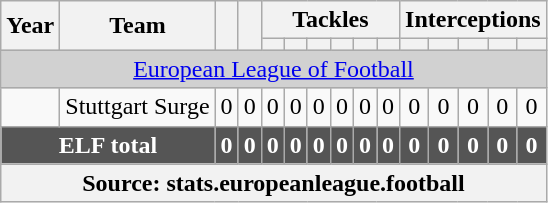<table class="wikitable" style="text-align: center;">
<tr>
<th rowspan="2">Year</th>
<th rowspan="2">Team</th>
<th rowspan="2"></th>
<th rowspan="2"></th>
<th colspan="6">Tackles</th>
<th colspan="5">Interceptions</th>
</tr>
<tr>
<th></th>
<th></th>
<th></th>
<th></th>
<th></th>
<th></th>
<th></th>
<th></th>
<th></th>
<th></th>
<th></th>
</tr>
<tr>
<td colspan="16" style="background-color:#D1D1D1"><a href='#'>European League of Football</a> </td>
</tr>
<tr>
<td></td>
<td>Stuttgart Surge</td>
<td>0</td>
<td>0</td>
<td>0</td>
<td>0</td>
<td>0</td>
<td>0</td>
<td>0</td>
<td>0</td>
<td>0</td>
<td>0</td>
<td>0</td>
<td>0</td>
<td>0</td>
</tr>
<tr style="background:#555555; font-weight:bold; color:white;">
<td colspan="2">ELF total</td>
<td>0</td>
<td>0</td>
<td>0</td>
<td>0</td>
<td>0</td>
<td>0</td>
<td>0</td>
<td>0</td>
<td>0</td>
<td>0</td>
<td>0</td>
<td>0</td>
<td>0</td>
</tr>
<tr>
<th colspan="16">Source: stats.europeanleague.football</th>
</tr>
</table>
